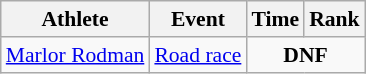<table class="wikitable" style="font-size:90%">
<tr>
<th>Athlete</th>
<th>Event</th>
<th>Time</th>
<th>Rank</th>
</tr>
<tr>
<td><a href='#'>Marlor Rodman</a></td>
<td align=center><a href='#'>Road race</a></td>
<td align=center colspan=2><strong>DNF</strong></td>
</tr>
</table>
